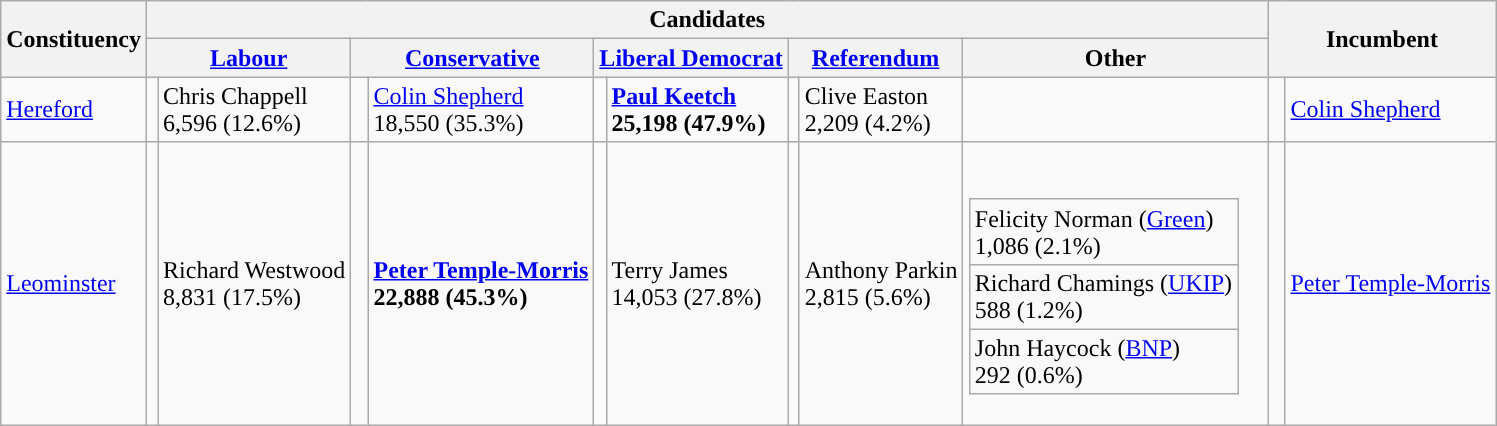<table class="wikitable">
<tr>
<th rowspan="2">Constituency</th>
<th colspan="9">Candidates</th>
<th colspan="2" rowspan="2">Incumbent</th>
</tr>
<tr>
<th colspan="2"><a href='#'>Labour</a></th>
<th colspan="2"><a href='#'>Conservative</a></th>
<th colspan="2"><a href='#'>Liberal Democrat</a></th>
<th colspan="2"><a href='#'>Referendum</a></th>
<th>Other</th>
</tr>
<tr>
<td><a href='#'>Hereford</a></td>
<td></td>
<td>Chris Chappell<br>6,596 (12.6%)</td>
<td></td>
<td><a href='#'>Colin Shepherd</a><br>18,550 (35.3%)</td>
<td style="color:inherit;background:"></td>
<td><strong><a href='#'>Paul Keetch</a></strong><br><strong>25,198</strong> <strong>(47.9%)</strong></td>
<td></td>
<td>Clive Easton<br>2,209 (4.2%)</td>
<td></td>
<td style="color:inherit;background:"> </td>
<td><a href='#'>Colin Shepherd</a></td>
</tr>
<tr>
<td><a href='#'>Leominster</a></td>
<td></td>
<td>Richard Westwood<br>8,831 (17.5%)</td>
<td style="color:inherit;background:"> </td>
<td><strong><a href='#'>Peter Temple-Morris</a></strong><br><strong>22,888 (45.3%)</strong></td>
<td></td>
<td>Terry James<br>14,053 (27.8%)</td>
<td></td>
<td>Anthony Parkin<br>2,815 (5.6%)</td>
<td><br><table class="wikitable">
<tr>
<td>Felicity Norman (<a href='#'>Green</a>)<br>1,086 (2.1%)</td>
</tr>
<tr>
<td>Richard Chamings (<a href='#'>UKIP</a>)<br>588 (1.2%)</td>
</tr>
<tr>
<td>John Haycock (<a href='#'>BNP</a>)<br>292 (0.6%)</td>
</tr>
</table>
</td>
<td style="color:inherit;background:"> </td>
<td><a href='#'>Peter Temple-Morris</a></td>
</tr>
</table>
